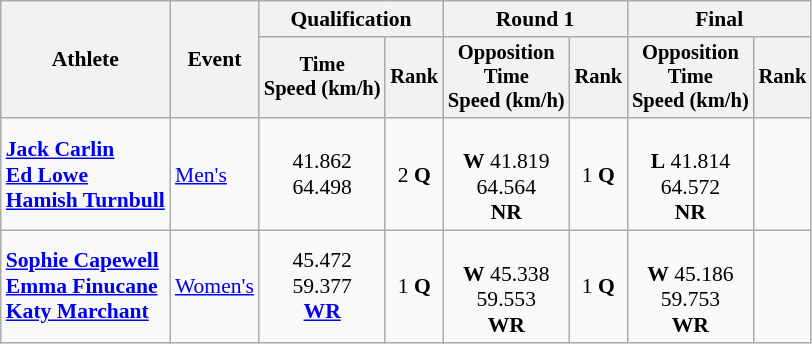<table class=wikitable style=font-size:90%;text-align:center>
<tr>
<th rowspan=2>Athlete</th>
<th rowspan=2>Event</th>
<th colspan=2>Qualification</th>
<th colspan=2>Round 1</th>
<th colspan=2>Final</th>
</tr>
<tr style=font-size:95%>
<th>Time<br>Speed (km/h)</th>
<th>Rank</th>
<th>Opposition<br>Time<br>Speed (km/h)</th>
<th>Rank</th>
<th>Opposition<br>Time<br>Speed (km/h)</th>
<th>Rank</th>
</tr>
<tr>
<td align=left><strong><a href='#'>Jack Carlin</a></strong><br><strong><a href='#'>Ed Lowe</a></strong><br><strong><a href='#'>Hamish Turnbull</a></strong></td>
<td align=left><a href='#'>Men's</a></td>
<td>41.862<br>64.498</td>
<td>2 <strong>Q</strong></td>
<td><br><strong>W</strong> 41.819<br>64.564<br><strong>NR</strong></td>
<td>1 <strong>Q</strong></td>
<td><br><strong>L</strong> 41.814<br>64.572<br><strong>NR</strong></td>
<td></td>
</tr>
<tr>
<td align=left><strong><a href='#'>Sophie Capewell</a></strong><br><strong><a href='#'>Emma Finucane</a></strong><br><strong><a href='#'>Katy Marchant</a></strong></td>
<td align=left><a href='#'>Women's</a></td>
<td>45.472<br>59.377<br><strong><a href='#'>WR</a></strong></td>
<td>1 <strong>Q</strong></td>
<td><br><strong>W</strong> 45.338<br>59.553<br><strong>WR</strong></td>
<td>1 <strong>Q</strong></td>
<td><br> <strong>W</strong> 45.186<br>59.753<br><strong>WR</strong></td>
<td></td>
</tr>
</table>
